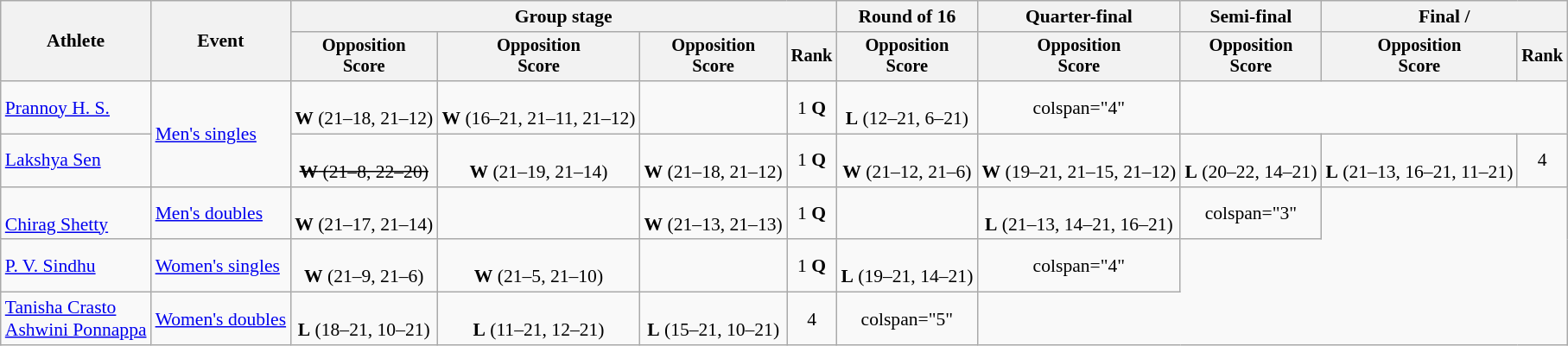<table class="wikitable" style="font-size:90%">
<tr>
<th rowspan="2">Athlete</th>
<th rowspan="2">Event</th>
<th colspan="4">Group stage</th>
<th>Round of 16</th>
<th>Quarter-final</th>
<th>Semi-final</th>
<th colspan="2">Final / </th>
</tr>
<tr style="font-size:95%">
<th>Opposition<br>Score</th>
<th>Opposition<br>Score</th>
<th>Opposition<br>Score</th>
<th>Rank</th>
<th>Opposition<br>Score</th>
<th>Opposition<br>Score</th>
<th>Opposition<br>Score</th>
<th>Opposition<br>Score</th>
<th>Rank</th>
</tr>
<tr align="center">
<td align="left"><a href='#'>Prannoy H. S.</a></td>
<td align="left" rowspan="2"><a href='#'>Men's singles</a></td>
<td> <br> <strong>W</strong> (21–18, 21–12)</td>
<td> <br> <strong>W</strong> (16–21, 21–11, 21–12)</td>
<td></td>
<td>1 <strong>Q</strong></td>
<td> <br> <strong>L</strong> (12–21, 6–21)</td>
<td>colspan="4" </td>
</tr>
<tr align="center">
<td align="left"><a href='#'>Lakshya Sen</a></td>
<td> <br> <s> <strong>W</strong> (21–8, 22–20)</s></td>
<td> <br> <strong>W</strong> (21–19, 21–14)</td>
<td> <br> <strong>W</strong> (21–18, 21–12)</td>
<td>1 <strong>Q</strong></td>
<td> <br> <strong>W</strong> (21–12, 21–6)</td>
<td> <br> <strong>W</strong> (19–21, 21–15, 21–12)</td>
<td> <br> <strong>L</strong> (20–22, 14–21)</td>
<td> <br> <strong>L</strong> (21–13, 16–21, 11–21)</td>
<td>4</td>
</tr>
<tr align="center">
<td align="left"> <br> <a href='#'>Chirag Shetty</a></td>
<td align="left"><a href='#'>Men's doubles</a></td>
<td> <br> <strong>W</strong> (21–17, 21–14)</td>
<td><s></s></td>
<td> <br> <strong>W</strong> (21–13, 21–13)</td>
<td>1 <strong>Q</strong></td>
<td></td>
<td><br> <strong>L</strong> (21–13, 14–21, 16–21)</td>
<td>colspan="3" </td>
</tr>
<tr align="center">
<td align="left"><a href='#'>P. V. Sindhu</a></td>
<td align="left"><a href='#'>Women's singles</a></td>
<td> <br> <strong>W</strong> (21–9, 21–6)</td>
<td> <br> <strong>W</strong> (21–5, 21–10)</td>
<td></td>
<td>1 <strong>Q</strong></td>
<td> <br> <strong>L</strong> (19–21, 14–21)</td>
<td>colspan="4" </td>
</tr>
<tr align="center">
<td align="left"><a href='#'>Tanisha Crasto</a> <br> <a href='#'>Ashwini Ponnappa</a></td>
<td align="left"><a href='#'>Women's doubles</a></td>
<td> <br> <strong>L</strong> (18–21, 10–21)</td>
<td> <br> <strong>L</strong> (11–21, 12–21)</td>
<td> <br> <strong>L</strong> (15–21, 10–21)</td>
<td>4</td>
<td>colspan="5" </td>
</tr>
</table>
